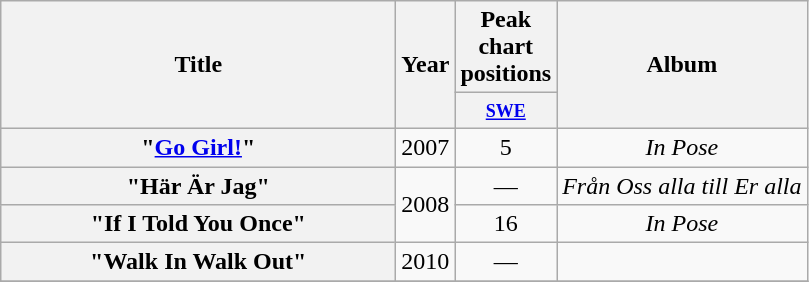<table class="wikitable plainrowheaders" style="text-align:center;">
<tr>
<th scope="col" rowspan="2" style="width:16em;">Title</th>
<th scope="col" rowspan="2">Year</th>
<th scope="col" colspan="1">Peak chart positions</th>
<th scope="col" rowspan="2">Album</th>
</tr>
<tr>
<th scope="col" style="width:2.5em;font-size:90%;"><small><a href='#'>SWE</a><br></small></th>
</tr>
<tr>
<th scope="row">"<a href='#'>Go Girl!</a>"</th>
<td>2007</td>
<td>5</td>
<td><em>In Pose</em></td>
</tr>
<tr>
<th scope="row">"Här Är Jag"<br></th>
<td rowspan="2">2008</td>
<td>—</td>
<td><em>Från Oss alla till Er alla</em></td>
</tr>
<tr>
<th scope="row">"If I Told You Once"</th>
<td>16</td>
<td><em>In Pose</em></td>
</tr>
<tr>
<th scope="row">"Walk In Walk Out"</th>
<td>2010</td>
<td>—</td>
<td></td>
</tr>
<tr>
</tr>
</table>
